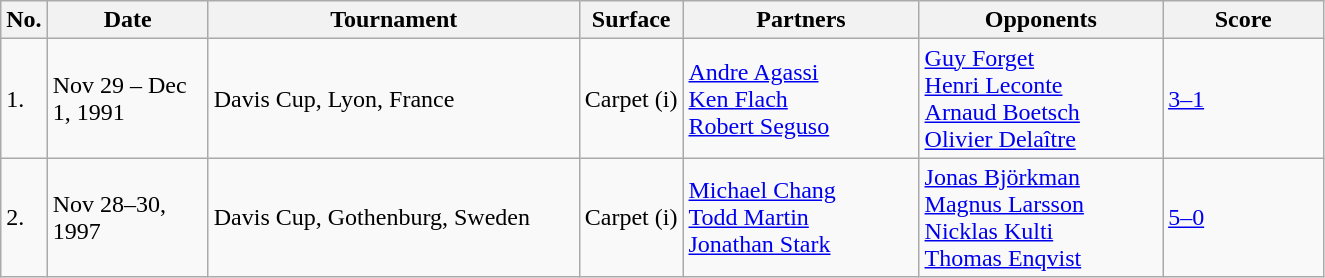<table class="sortable wikitable">
<tr>
<th>No.</th>
<th width=100>Date</th>
<th width=240>Tournament</th>
<th>Surface</th>
<th width=150>Partners</th>
<th width=155>Opponents</th>
<th style="width:100px" class="unsortable">Score</th>
</tr>
<tr>
<td>1.</td>
<td>Nov 29 – Dec 1, 1991</td>
<td>Davis Cup, Lyon, France</td>
<td>Carpet (i)</td>
<td> <a href='#'>Andre Agassi</a><br>  <a href='#'>Ken Flach</a><br> <a href='#'>Robert Seguso</a></td>
<td> <a href='#'>Guy Forget</a><br> <a href='#'>Henri Leconte</a><br> <a href='#'>Arnaud Boetsch</a><br> <a href='#'>Olivier Delaître</a></td>
<td><a href='#'>3–1</a></td>
</tr>
<tr>
<td>2.</td>
<td>Nov 28–30, 1997</td>
<td>Davis Cup, Gothenburg, Sweden</td>
<td>Carpet (i)</td>
<td> <a href='#'>Michael Chang</a><br> <a href='#'>Todd Martin</a><br> <a href='#'>Jonathan Stark</a></td>
<td> <a href='#'>Jonas Björkman</a><br> <a href='#'>Magnus Larsson</a><br> <a href='#'>Nicklas Kulti</a><br> <a href='#'>Thomas Enqvist</a></td>
<td><a href='#'>5–0</a></td>
</tr>
</table>
